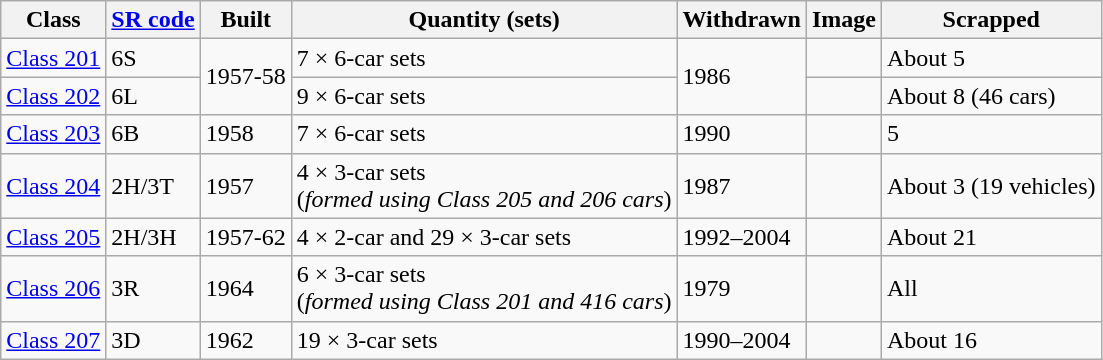<table class="sort wikitable sortable">
<tr>
<th>Class</th>
<th><a href='#'>SR code</a></th>
<th>Built</th>
<th>Quantity (sets)</th>
<th>Withdrawn</th>
<th>Image</th>
<th>Scrapped</th>
</tr>
<tr>
<td><a href='#'>Class 201</a></td>
<td>6S</td>
<td rowspan="2">1957-58</td>
<td>7 × 6-car sets</td>
<td rowspan="2">1986</td>
<td></td>
<td>About 5</td>
</tr>
<tr>
<td><a href='#'>Class 202</a></td>
<td>6L</td>
<td>9 × 6-car sets</td>
<td></td>
<td>About 8 (46 cars)</td>
</tr>
<tr>
<td><a href='#'>Class 203</a></td>
<td>6B</td>
<td>1958</td>
<td>7 × 6-car sets</td>
<td>1990</td>
<td></td>
<td>5</td>
</tr>
<tr>
<td><a href='#'>Class 204</a></td>
<td>2H/3T</td>
<td>1957</td>
<td>4 × 3-car sets<br>(<em>formed using Class 205 and 206 cars</em>)</td>
<td>1987</td>
<td></td>
<td>About 3 (19 vehicles)</td>
</tr>
<tr>
<td><a href='#'>Class 205</a></td>
<td>2H/3H</td>
<td>1957-62</td>
<td>4 × 2-car and 29 × 3-car sets</td>
<td>1992–2004</td>
<td></td>
<td>About 21</td>
</tr>
<tr>
<td><a href='#'>Class 206</a></td>
<td>3R</td>
<td>1964</td>
<td>6 × 3-car sets<br>(<em>formed using Class 201 and 416 cars</em>)</td>
<td>1979</td>
<td></td>
<td>All</td>
</tr>
<tr>
<td><a href='#'>Class 207</a></td>
<td>3D</td>
<td>1962</td>
<td>19 × 3-car sets</td>
<td>1990–2004</td>
<td></td>
<td>About 16</td>
</tr>
</table>
